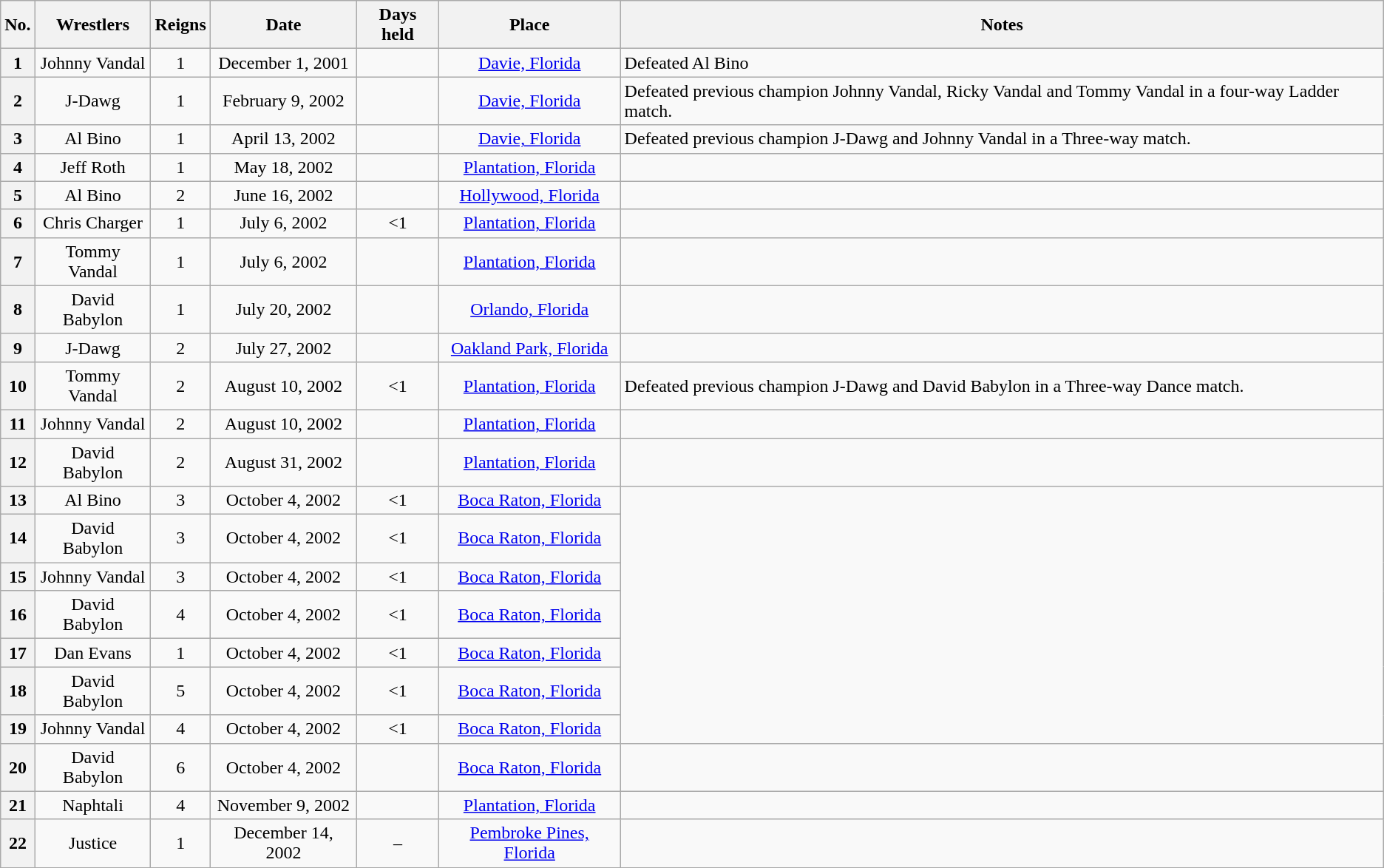<table class="wikitable sortable" style="text-align: center">
<tr>
<th>No.</th>
<th>Wrestlers</th>
<th>Reigns</th>
<th>Date</th>
<th>Days held</th>
<th>Place</th>
<th>Notes</th>
</tr>
<tr>
<th>1</th>
<td>Johnny Vandal</td>
<td>1</td>
<td>December 1, 2001</td>
<td></td>
<td><a href='#'>Davie, Florida</a></td>
<td align=left>Defeated Al Bino</td>
</tr>
<tr>
<th>2</th>
<td>J-Dawg</td>
<td>1</td>
<td>February 9, 2002</td>
<td></td>
<td><a href='#'>Davie, Florida</a></td>
<td align=left>Defeated previous champion Johnny Vandal, Ricky Vandal and Tommy Vandal in a four-way Ladder match.</td>
</tr>
<tr>
<th>3</th>
<td>Al Bino</td>
<td>1</td>
<td>April 13, 2002</td>
<td></td>
<td><a href='#'>Davie, Florida</a></td>
<td align=left>Defeated previous champion J-Dawg and Johnny Vandal in a Three-way match.</td>
</tr>
<tr>
<th>4</th>
<td>Jeff Roth</td>
<td>1</td>
<td>May 18, 2002</td>
<td></td>
<td><a href='#'>Plantation, Florida</a></td>
<td></td>
</tr>
<tr>
<th>5</th>
<td>Al Bino</td>
<td>2</td>
<td>June 16, 2002</td>
<td></td>
<td><a href='#'>Hollywood, Florida</a></td>
<td></td>
</tr>
<tr>
<th>6</th>
<td>Chris Charger</td>
<td>1</td>
<td>July 6, 2002</td>
<td><1</td>
<td><a href='#'>Plantation, Florida</a></td>
<td align=left></td>
</tr>
<tr>
<th>7</th>
<td>Tommy Vandal</td>
<td>1</td>
<td>July 6, 2002</td>
<td></td>
<td><a href='#'>Plantation, Florida</a></td>
<td></td>
</tr>
<tr>
<th>8</th>
<td>David Babylon</td>
<td>1</td>
<td>July 20, 2002</td>
<td></td>
<td><a href='#'>Orlando, Florida</a></td>
<td></td>
</tr>
<tr>
<th>9</th>
<td>J-Dawg</td>
<td>2</td>
<td>July 27, 2002</td>
<td></td>
<td><a href='#'>Oakland Park, Florida</a></td>
<td></td>
</tr>
<tr>
<th>10</th>
<td>Tommy Vandal</td>
<td>2</td>
<td>August 10, 2002</td>
<td><1</td>
<td><a href='#'>Plantation, Florida</a></td>
<td align=left>Defeated previous champion J-Dawg and David Babylon in a Three-way Dance match.</td>
</tr>
<tr>
<th>11</th>
<td>Johnny Vandal</td>
<td>2</td>
<td>August 10, 2002</td>
<td></td>
<td><a href='#'>Plantation, Florida</a></td>
<td></td>
</tr>
<tr>
<th>12</th>
<td>David Babylon</td>
<td>2</td>
<td>August 31, 2002</td>
<td></td>
<td><a href='#'>Plantation, Florida</a></td>
<td></td>
</tr>
<tr>
<th>13</th>
<td>Al Bino</td>
<td>3</td>
<td>October 4, 2002</td>
<td><1</td>
<td><a href='#'>Boca Raton, Florida</a></td>
<td rowspan=7></td>
</tr>
<tr>
<th>14</th>
<td>David Babylon</td>
<td>3</td>
<td>October 4, 2002</td>
<td><1</td>
<td><a href='#'>Boca Raton, Florida</a></td>
</tr>
<tr>
<th>15</th>
<td>Johnny Vandal</td>
<td>3</td>
<td>October 4, 2002</td>
<td><1</td>
<td><a href='#'>Boca Raton, Florida</a></td>
</tr>
<tr>
<th>16</th>
<td>David Babylon</td>
<td>4</td>
<td>October 4, 2002</td>
<td><1</td>
<td><a href='#'>Boca Raton, Florida</a></td>
</tr>
<tr>
<th>17</th>
<td>Dan Evans</td>
<td>1</td>
<td>October 4, 2002</td>
<td><1</td>
<td><a href='#'>Boca Raton, Florida</a></td>
</tr>
<tr>
<th>18</th>
<td>David Babylon</td>
<td>5</td>
<td>October 4, 2002</td>
<td><1</td>
<td><a href='#'>Boca Raton, Florida</a></td>
</tr>
<tr>
<th>19</th>
<td>Johnny Vandal</td>
<td>4</td>
<td>October 4, 2002</td>
<td><1</td>
<td><a href='#'>Boca Raton, Florida</a></td>
</tr>
<tr>
<th>20</th>
<td>David Babylon</td>
<td>6</td>
<td>October 4, 2002</td>
<td></td>
<td><a href='#'>Boca Raton, Florida</a></td>
<td></td>
</tr>
<tr>
<th>21</th>
<td>Naphtali</td>
<td>4</td>
<td>November 9, 2002</td>
<td></td>
<td><a href='#'>Plantation, Florida</a></td>
<td></td>
</tr>
<tr>
<th>22</th>
<td>Justice</td>
<td>1</td>
<td>December 14, 2002</td>
<td>–</td>
<td><a href='#'>Pembroke Pines, Florida</a></td>
<td></td>
</tr>
<tr>
</tr>
</table>
